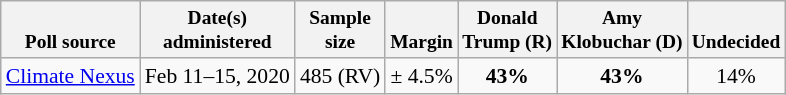<table class="wikitable" style="font-size:90%;text-align:center;">
<tr valign=bottom style="font-size:90%;">
<th>Poll source</th>
<th>Date(s)<br>administered</th>
<th>Sample<br>size</th>
<th>Margin<br></th>
<th>Donald<br>Trump (R)</th>
<th>Amy<br>Klobuchar (D)</th>
<th>Undecided</th>
</tr>
<tr>
<td style="text-align:left;"><a href='#'>Climate Nexus</a></td>
<td>Feb 11–15, 2020</td>
<td>485 (RV)</td>
<td>± 4.5%</td>
<td><strong>43%</strong></td>
<td><strong>43%</strong></td>
<td>14%</td>
</tr>
</table>
